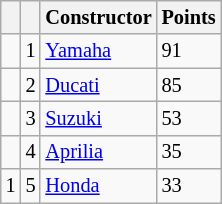<table class="wikitable" style="font-size: 85%;">
<tr>
<th></th>
<th></th>
<th>Constructor</th>
<th>Points</th>
</tr>
<tr>
<td></td>
<td align=center>1</td>
<td> <a href='#'>Yamaha</a></td>
<td align=left>91</td>
</tr>
<tr>
<td></td>
<td align=center>2</td>
<td> <a href='#'>Ducati</a></td>
<td align=left>85</td>
</tr>
<tr>
<td></td>
<td align=center>3</td>
<td> <a href='#'>Suzuki</a></td>
<td align=left>53</td>
</tr>
<tr>
<td></td>
<td align=center>4</td>
<td> <a href='#'>Aprilia</a></td>
<td align=left>35</td>
</tr>
<tr>
<td> 1</td>
<td align=center>5</td>
<td> <a href='#'>Honda</a></td>
<td align=left>33</td>
</tr>
</table>
